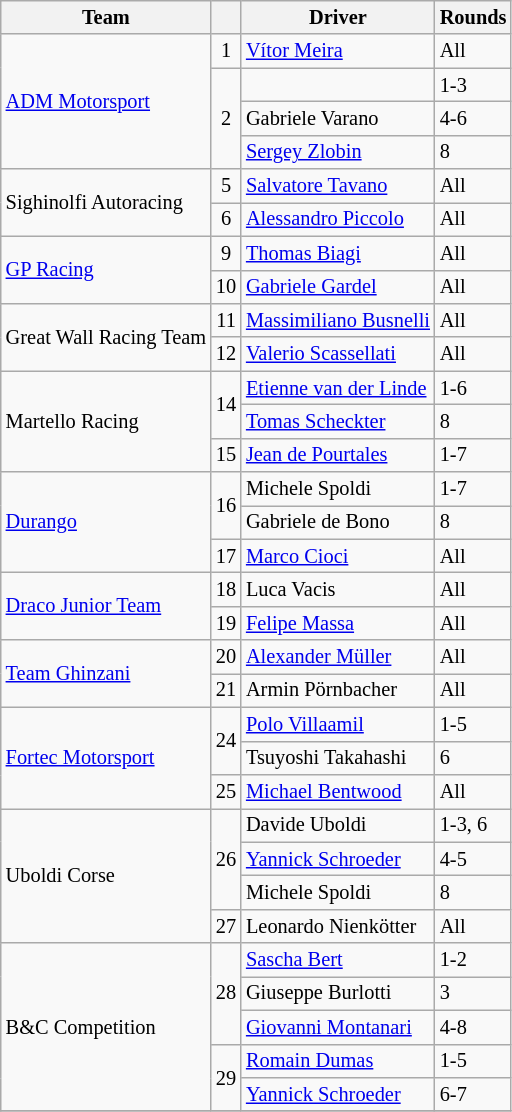<table class="wikitable" style="font-size:85%">
<tr>
<th>Team</th>
<th></th>
<th>Driver</th>
<th>Rounds</th>
</tr>
<tr>
<td rowspan=4> <a href='#'>ADM Motorsport</a></td>
<td align=center>1</td>
<td> <a href='#'>Vítor Meira</a></td>
<td>All</td>
</tr>
<tr>
<td align=center rowspan=3>2</td>
<td> </td>
<td>1-3</td>
</tr>
<tr>
<td> Gabriele Varano</td>
<td>4-6</td>
</tr>
<tr>
<td> <a href='#'>Sergey Zlobin</a></td>
<td>8</td>
</tr>
<tr>
<td rowspan=2> Sighinolfi Autoracing</td>
<td align=center>5</td>
<td> <a href='#'>Salvatore Tavano</a></td>
<td>All</td>
</tr>
<tr>
<td align=center>6</td>
<td> <a href='#'>Alessandro Piccolo</a></td>
<td>All</td>
</tr>
<tr>
<td rowspan=2> <a href='#'>GP Racing</a></td>
<td align=center>9</td>
<td> <a href='#'>Thomas Biagi</a></td>
<td>All</td>
</tr>
<tr>
<td align=center>10</td>
<td> <a href='#'>Gabriele Gardel</a></td>
<td>All</td>
</tr>
<tr>
<td rowspan=2 nowrap> Great Wall Racing Team</td>
<td align=center>11</td>
<td> <a href='#'>Massimiliano Busnelli</a></td>
<td>All</td>
</tr>
<tr>
<td align=center>12</td>
<td> <a href='#'>Valerio Scassellati</a></td>
<td>All</td>
</tr>
<tr>
<td rowspan=3> Martello Racing</td>
<td align=center rowspan=2>14</td>
<td nowrap> <a href='#'>Etienne van der Linde</a></td>
<td>1-6</td>
</tr>
<tr>
<td> <a href='#'>Tomas Scheckter</a></td>
<td>8</td>
</tr>
<tr>
<td align=center>15</td>
<td> <a href='#'>Jean de Pourtales</a></td>
<td>1-7</td>
</tr>
<tr>
<td rowspan=3> <a href='#'>Durango</a></td>
<td rowspan=2 align=center>16</td>
<td> Michele Spoldi</td>
<td>1-7</td>
</tr>
<tr>
<td> Gabriele de Bono</td>
<td>8</td>
</tr>
<tr>
<td align=center>17</td>
<td> <a href='#'>Marco Cioci</a></td>
<td>All</td>
</tr>
<tr>
<td rowspan=2> <a href='#'>Draco Junior Team</a></td>
<td align=center>18</td>
<td> Luca Vacis</td>
<td>All</td>
</tr>
<tr>
<td align=center>19</td>
<td> <a href='#'>Felipe Massa</a></td>
<td>All</td>
</tr>
<tr>
<td rowspan=2> <a href='#'>Team Ghinzani</a></td>
<td align=center>20</td>
<td> <a href='#'>Alexander Müller</a></td>
<td>All</td>
</tr>
<tr>
<td align=center>21</td>
<td> Armin Pörnbacher</td>
<td>All</td>
</tr>
<tr>
<td rowspan=3> <a href='#'>Fortec Motorsport</a></td>
<td rowspan=2 align=center>24</td>
<td> <a href='#'>Polo Villaamil</a></td>
<td>1-5</td>
</tr>
<tr>
<td> Tsuyoshi Takahashi</td>
<td>6</td>
</tr>
<tr>
<td align=center>25</td>
<td> <a href='#'>Michael Bentwood</a></td>
<td>All</td>
</tr>
<tr>
<td rowspan=4> Uboldi Corse</td>
<td rowspan=3 align=center>26</td>
<td> Davide Uboldi</td>
<td>1-3, 6</td>
</tr>
<tr>
<td> <a href='#'>Yannick Schroeder</a></td>
<td>4-5</td>
</tr>
<tr>
<td> Michele Spoldi</td>
<td>8</td>
</tr>
<tr>
<td align=center>27</td>
<td> Leonardo Nienkötter</td>
<td>All</td>
</tr>
<tr>
<td rowspan=5> B&C Competition</td>
<td rowspan=3 align=center>28</td>
<td> <a href='#'>Sascha Bert</a></td>
<td>1-2</td>
</tr>
<tr>
<td> Giuseppe Burlotti</td>
<td>3</td>
</tr>
<tr>
<td> <a href='#'>Giovanni Montanari</a></td>
<td>4-8</td>
</tr>
<tr>
<td rowspan=2 align=center>29</td>
<td> <a href='#'>Romain Dumas</a></td>
<td>1-5</td>
</tr>
<tr>
<td> <a href='#'>Yannick Schroeder</a></td>
<td>6-7</td>
</tr>
<tr>
</tr>
</table>
